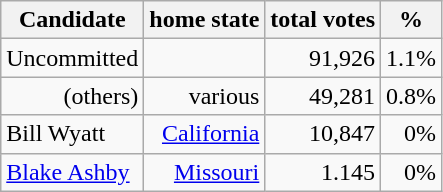<table class="wikitable" style="text-align:right">
<tr>
<th>Candidate</th>
<th>home state</th>
<th>total votes</th>
<th>%</th>
</tr>
<tr>
<td>Uncommitted</td>
<td></td>
<td>91,926</td>
<td>1.1%</td>
</tr>
<tr>
<td>(others)</td>
<td>various</td>
<td>49,281</td>
<td>0.8%</td>
</tr>
<tr>
<td align="left">Bill Wyatt</td>
<td><a href='#'>California</a></td>
<td>10,847</td>
<td>0%</td>
</tr>
<tr>
<td align="left"><a href='#'>Blake Ashby</a></td>
<td><a href='#'>Missouri</a></td>
<td>1.145</td>
<td>0%</td>
</tr>
</table>
